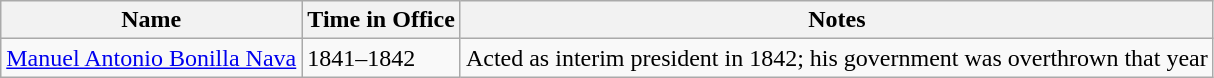<table class="wikitable">
<tr>
<th>Name</th>
<th>Time in Office</th>
<th>Notes</th>
</tr>
<tr>
<td><a href='#'>Manuel Antonio Bonilla Nava</a></td>
<td>1841–1842</td>
<td>Acted as interim president in 1842; his government was overthrown that year</td>
</tr>
</table>
